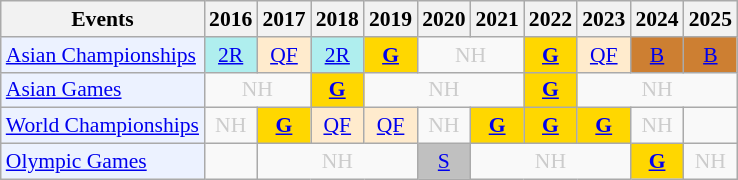<table class="wikitable" style="font-size: 90%; text-align:center">
<tr>
<th>Events</th>
<th>2016</th>
<th>2017</th>
<th>2018</th>
<th>2019</th>
<th>2020</th>
<th>2021</th>
<th>2022</th>
<th>2023</th>
<th>2024</th>
<th>2025</th>
</tr>
<tr>
<td bgcolor="#ECF2FF"; align="left"><a href='#'>Asian Championships</a></td>
<td bgcolor=AFEEEE><a href='#'>2R</a></td>
<td bgcolor=FFEBCD><a href='#'>QF</a></td>
<td bgcolor=AFEEEE><a href='#'>2R</a></td>
<td bgcolor=gold><a href='#'><strong>G</strong></a></td>
<td colspan="2" style=color:#ccc>NH</td>
<td bgcolor=gold><a href='#'><strong>G</strong></a></td>
<td bgcolor=FFEBCD><a href='#'>QF</a></td>
<td bgcolor=CD7F32><a href='#'>B</a></td>
<td bgcolor=CD7F32><a href='#'>B</a></td>
</tr>
<tr>
<td bgcolor="#ECF2FF"; align="left"><a href='#'>Asian Games</a></td>
<td colspan="2" style=color:#ccc>NH</td>
<td bgcolor=gold><a href='#'><strong>G</strong></a></td>
<td colspan="3" style=color:#ccc>NH</td>
<td bgcolor=gold><a href='#'><strong>G</strong></a></td>
<td colspan="3" style=color:#ccc>NH</td>
</tr>
<tr>
<td bgcolor="#ECF2FF"; align="left"><a href='#'>World Championships</a></td>
<td style=color:#ccc>NH</td>
<td bgcolor=gold><a href='#'><strong>G</strong></a></td>
<td bgcolor=FFEBCD><a href='#'>QF</a></td>
<td bgcolor=FFEBCD><a href='#'>QF</a></td>
<td style=color:#ccc>NH</td>
<td bgcolor=gold><a href='#'><strong>G</strong></a></td>
<td bgcolor=gold><a href='#'><strong>G</strong></a></td>
<td bgcolor=gold><a href='#'><strong>G</strong></a></td>
<td style=color:#ccc>NH</td>
<td></td>
</tr>
<tr>
<td bgcolor="#ECF2FF"; align="left"><a href='#'>Olympic Games</a></td>
<td></td>
<td colspan="3" style=color:#ccc>NH</td>
<td bgcolor=silver><a href='#'>S</a></td>
<td colspan="3" style=color:#ccc>NH</td>
<td bgcolor=gold><a href='#'><strong>G</strong></a></td>
<td style=color:#ccc>NH</td>
</tr>
</table>
